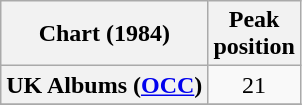<table class="wikitable plainrowheaders">
<tr>
<th>Chart (1984)</th>
<th>Peak<br>position</th>
</tr>
<tr>
<th scope="row">UK Albums (<a href='#'>OCC</a>)</th>
<td align=center>21</td>
</tr>
<tr>
</tr>
</table>
